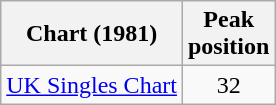<table class="wikitable">
<tr>
<th>Chart (1981)</th>
<th>Peak<br>position</th>
</tr>
<tr>
<td><a href='#'>UK Singles Chart</a></td>
<td align="center">32</td>
</tr>
</table>
